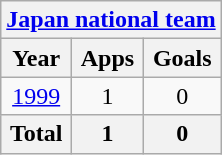<table class="wikitable" style="text-align:center">
<tr>
<th colspan=3><a href='#'>Japan national team</a></th>
</tr>
<tr>
<th>Year</th>
<th>Apps</th>
<th>Goals</th>
</tr>
<tr>
<td><a href='#'>1999</a></td>
<td>1</td>
<td>0</td>
</tr>
<tr>
<th>Total</th>
<th>1</th>
<th>0</th>
</tr>
</table>
